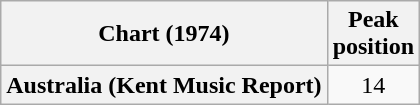<table class="wikitable sortable plainrowheaders" style="text-align:center">
<tr>
<th>Chart (1974)</th>
<th>Peak<br>position</th>
</tr>
<tr>
<th scope="row">Australia (Kent Music Report)</th>
<td>14</td>
</tr>
</table>
